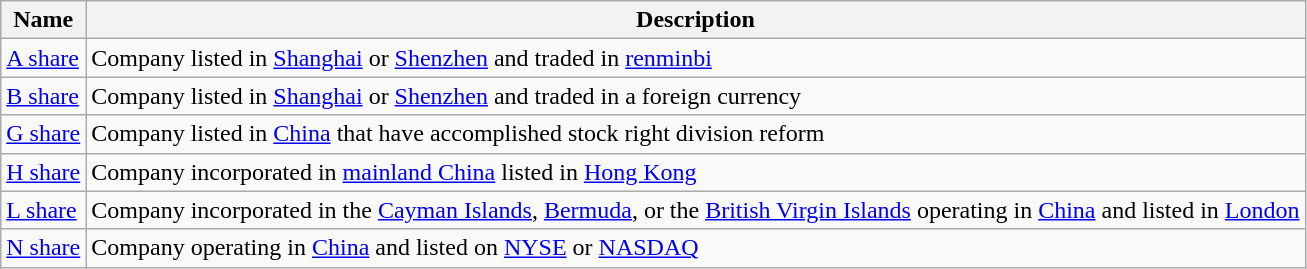<table class="wikitable">
<tr>
<th>Name</th>
<th>Description</th>
</tr>
<tr>
<td><a href='#'>A share</a></td>
<td>Company listed in <a href='#'>Shanghai</a> or <a href='#'>Shenzhen</a> and traded in <a href='#'>renminbi</a></td>
</tr>
<tr>
<td><a href='#'>B share</a></td>
<td>Company listed in <a href='#'>Shanghai</a> or <a href='#'>Shenzhen</a> and traded in a foreign currency</td>
</tr>
<tr>
<td><a href='#'>G share</a></td>
<td>Company listed in <a href='#'>China</a> that have accomplished stock right division reform</td>
</tr>
<tr>
<td><a href='#'>H share</a></td>
<td>Company incorporated in <a href='#'>mainland China</a> listed in <a href='#'>Hong Kong</a></td>
</tr>
<tr>
<td><a href='#'>L share</a></td>
<td>Company incorporated in the <a href='#'>Cayman Islands</a>, <a href='#'>Bermuda</a>, or the <a href='#'>British Virgin Islands</a> operating in <a href='#'>China</a> and listed in <a href='#'>London</a></td>
</tr>
<tr>
<td><a href='#'>N share</a></td>
<td>Company operating in <a href='#'>China</a> and listed on <a href='#'>NYSE</a> or <a href='#'>NASDAQ</a></td>
</tr>
</table>
